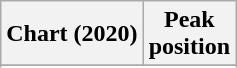<table class="wikitable sortable plainrowheaders" style="text-align:center">
<tr>
<th scope="col">Chart (2020)</th>
<th scope="col">Peak<br>position</th>
</tr>
<tr>
</tr>
<tr>
</tr>
<tr>
</tr>
</table>
